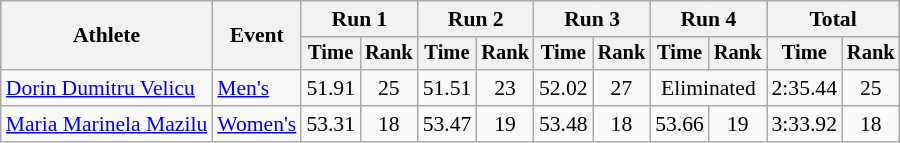<table class="wikitable" style="font-size:90%">
<tr>
<th rowspan="2">Athlete</th>
<th rowspan="2">Event</th>
<th colspan="2">Run 1</th>
<th colspan="2">Run 2</th>
<th colspan="2">Run 3</th>
<th colspan="2">Run 4</th>
<th colspan="2">Total</th>
</tr>
<tr style="font-size:95%">
<th>Time</th>
<th>Rank</th>
<th>Time</th>
<th>Rank</th>
<th>Time</th>
<th>Rank</th>
<th>Time</th>
<th>Rank</th>
<th>Time</th>
<th>Rank</th>
</tr>
<tr align=center>
<td align=left><a href='#'>Dorin Dumitru Velicu</a></td>
<td align=left><a href='#'>Men's</a></td>
<td>51.91</td>
<td>25</td>
<td>51.51</td>
<td>23</td>
<td>52.02</td>
<td>27</td>
<td colspan=2>Eliminated</td>
<td>2:35.44</td>
<td>25</td>
</tr>
<tr align=center>
<td align=left><a href='#'>Maria Marinela Mazilu</a></td>
<td align=left><a href='#'>Women's</a></td>
<td>53.31</td>
<td>18</td>
<td>53.47</td>
<td>19</td>
<td>53.48</td>
<td>18</td>
<td>53.66</td>
<td>19</td>
<td>3:33.92</td>
<td>18</td>
</tr>
</table>
